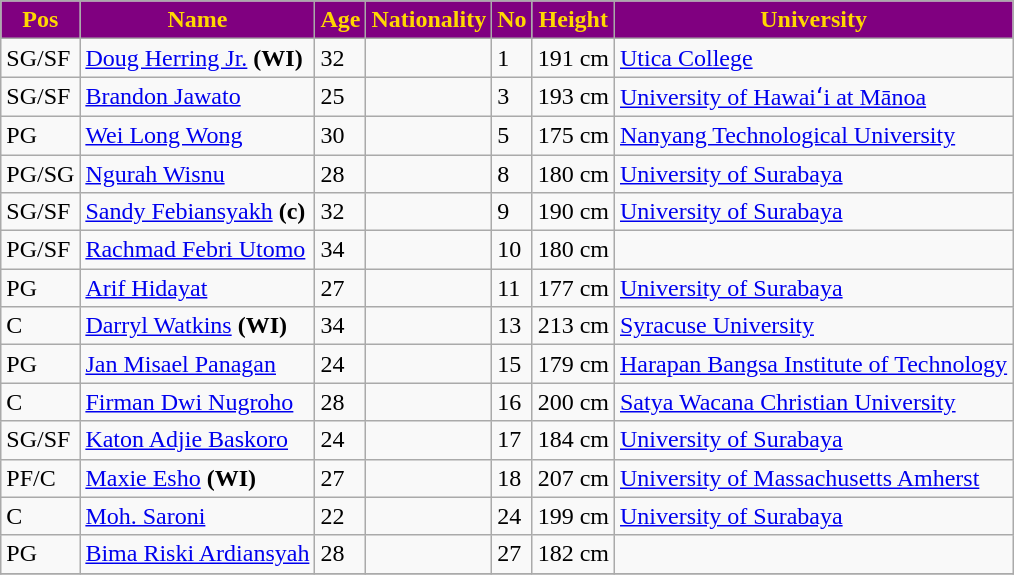<table class="wikitable sortable">
<tr>
<th style="color:gold; background:purple;">Pos</th>
<th style="color:gold; background:purple;">Name</th>
<th style="color:gold; background:purple;">Age</th>
<th style="color:gold; background:purple;">Nationality</th>
<th style="color:gold; background:purple;">No</th>
<th style="color:gold; background:purple;">Height</th>
<th style="color:gold; background:purple;">University</th>
</tr>
<tr>
<td>SG/SF</td>
<td><a href='#'>Doug Herring Jr.</a> <strong>(WI)</strong></td>
<td>32</td>
<td></td>
<td>1</td>
<td>191 cm</td>
<td><a href='#'>Utica College</a></td>
</tr>
<tr>
<td>SG/SF</td>
<td><a href='#'>Brandon Jawato</a></td>
<td>25</td>
<td></td>
<td>3</td>
<td>193 cm</td>
<td><a href='#'>University of Hawaiʻi at Mānoa</a></td>
</tr>
<tr>
<td>PG</td>
<td><a href='#'>Wei Long Wong</a></td>
<td>30</td>
<td></td>
<td>5</td>
<td>175 cm</td>
<td><a href='#'>Nanyang Technological University</a></td>
</tr>
<tr>
<td>PG/SG</td>
<td><a href='#'>Ngurah Wisnu</a></td>
<td>28</td>
<td></td>
<td>8</td>
<td>180 cm</td>
<td><a href='#'>University of Surabaya</a></td>
</tr>
<tr>
<td>SG/SF</td>
<td><a href='#'>Sandy Febiansyakh</a> <strong>(c)</strong></td>
<td>32</td>
<td></td>
<td>9</td>
<td>190 cm</td>
<td><a href='#'>University of Surabaya</a></td>
</tr>
<tr>
<td>PG/SF</td>
<td><a href='#'>Rachmad Febri Utomo</a></td>
<td>34</td>
<td></td>
<td>10</td>
<td>180 cm</td>
<td></td>
</tr>
<tr>
<td>PG</td>
<td><a href='#'>Arif Hidayat</a></td>
<td>27</td>
<td></td>
<td>11</td>
<td>177 cm</td>
<td><a href='#'>University of Surabaya</a></td>
</tr>
<tr>
<td>C</td>
<td><a href='#'>Darryl Watkins</a> <strong>(WI)</strong></td>
<td>34</td>
<td></td>
<td>13</td>
<td>213 cm</td>
<td><a href='#'>Syracuse University</a></td>
</tr>
<tr>
<td>PG</td>
<td><a href='#'>Jan Misael Panagan</a></td>
<td>24</td>
<td></td>
<td>15</td>
<td>179 cm</td>
<td><a href='#'>Harapan Bangsa Institute of Technology</a></td>
</tr>
<tr>
<td>C</td>
<td><a href='#'>Firman Dwi Nugroho</a></td>
<td>28</td>
<td></td>
<td>16</td>
<td>200 cm</td>
<td><a href='#'>Satya Wacana Christian University</a></td>
</tr>
<tr>
<td>SG/SF</td>
<td><a href='#'>Katon Adjie Baskoro</a></td>
<td>24</td>
<td></td>
<td>17</td>
<td>184 cm</td>
<td><a href='#'>University of Surabaya</a></td>
</tr>
<tr>
<td>PF/C</td>
<td><a href='#'>Maxie Esho</a> <strong>(WI)</strong></td>
<td>27</td>
<td></td>
<td>18</td>
<td>207 cm</td>
<td><a href='#'>University of Massachusetts Amherst</a></td>
</tr>
<tr>
<td>C</td>
<td><a href='#'>Moh. Saroni</a></td>
<td>22</td>
<td></td>
<td>24</td>
<td>199 cm</td>
<td><a href='#'>University of Surabaya</a></td>
</tr>
<tr>
<td>PG</td>
<td><a href='#'>Bima Riski Ardiansyah</a></td>
<td>28</td>
<td></td>
<td>27</td>
<td>182 cm</td>
<td></td>
</tr>
<tr>
</tr>
</table>
